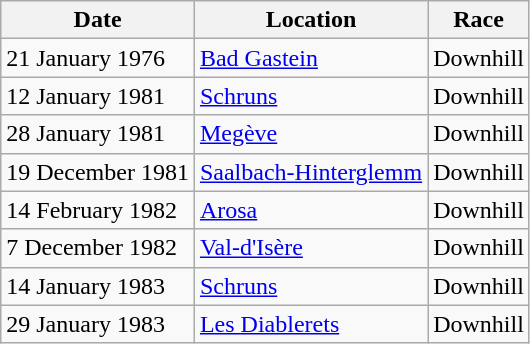<table class="wikitable">
<tr>
<th>Date</th>
<th>Location</th>
<th>Race</th>
</tr>
<tr>
<td>21 January 1976</td>
<td> <a href='#'>Bad Gastein</a></td>
<td>Downhill</td>
</tr>
<tr>
<td>12 January 1981</td>
<td> <a href='#'>Schruns</a></td>
<td>Downhill</td>
</tr>
<tr>
<td>28 January 1981</td>
<td> <a href='#'>Megève</a></td>
<td>Downhill</td>
</tr>
<tr>
<td>19 December 1981</td>
<td> <a href='#'>Saalbach-Hinterglemm</a></td>
<td>Downhill</td>
</tr>
<tr>
<td>14 February 1982</td>
<td> <a href='#'>Arosa</a></td>
<td>Downhill</td>
</tr>
<tr>
<td>7 December 1982</td>
<td> <a href='#'>Val-d'Isère</a></td>
<td>Downhill</td>
</tr>
<tr>
<td>14 January 1983</td>
<td> <a href='#'>Schruns</a></td>
<td>Downhill</td>
</tr>
<tr>
<td>29 January 1983</td>
<td> <a href='#'>Les Diablerets</a></td>
<td>Downhill</td>
</tr>
</table>
